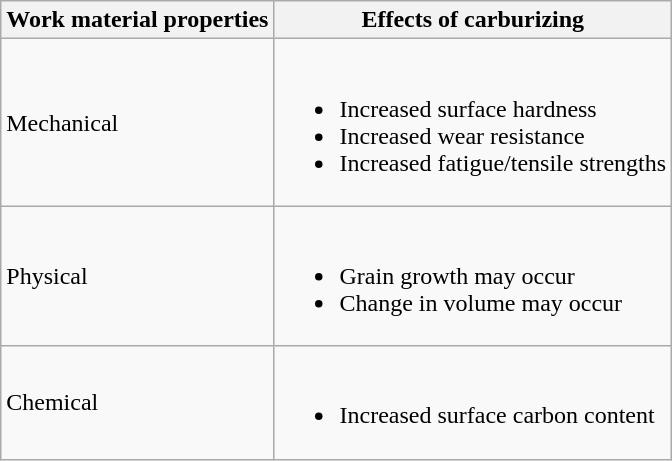<table class="wikitable" border="1">
<tr>
<th>Work material properties</th>
<th>Effects of carburizing</th>
</tr>
<tr>
<td>Mechanical</td>
<td><br><ul><li>Increased surface hardness</li><li>Increased wear resistance</li><li>Increased fatigue/tensile strengths</li></ul></td>
</tr>
<tr>
<td>Physical</td>
<td><br><ul><li>Grain growth may occur</li><li>Change in volume may occur</li></ul></td>
</tr>
<tr>
<td>Chemical</td>
<td><br><ul><li>Increased surface carbon content</li></ul></td>
</tr>
</table>
